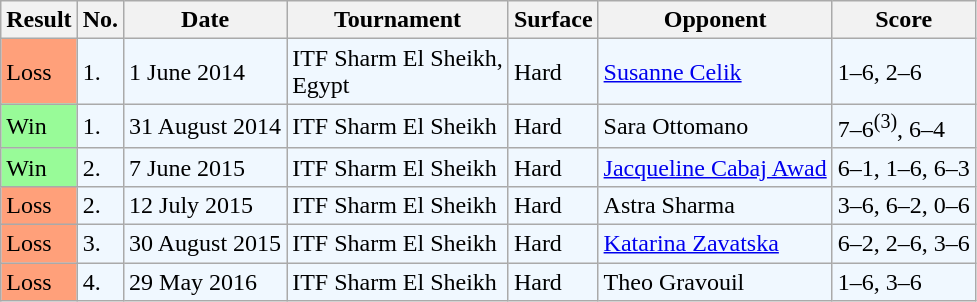<table class="sortable wikitable">
<tr>
<th>Result</th>
<th>No.</th>
<th>Date</th>
<th>Tournament</th>
<th>Surface</th>
<th>Opponent</th>
<th class="unsortable">Score</th>
</tr>
<tr style="background:#f0f8ff;">
<td bgcolor="FFA07A">Loss</td>
<td>1.</td>
<td>1 June 2014</td>
<td>ITF Sharm El Sheikh, <br>Egypt</td>
<td>Hard</td>
<td> <a href='#'>Susanne Celik</a></td>
<td>1–6, 2–6</td>
</tr>
<tr style="background:#f0f8ff;">
<td bgcolor="98FB98">Win</td>
<td>1.</td>
<td>31 August 2014</td>
<td>ITF Sharm El Sheikh</td>
<td>Hard</td>
<td> Sara Ottomano</td>
<td>7–6<sup>(3)</sup>, 6–4</td>
</tr>
<tr style="background:#f0f8ff;">
<td bgcolor="98FB98">Win</td>
<td>2.</td>
<td>7 June 2015</td>
<td>ITF Sharm El Sheikh</td>
<td>Hard</td>
<td> <a href='#'>Jacqueline Cabaj Awad</a></td>
<td>6–1, 1–6, 6–3</td>
</tr>
<tr style="background:#f0f8ff;">
<td bgcolor="FFA07A">Loss</td>
<td>2.</td>
<td>12 July 2015</td>
<td>ITF Sharm El Sheikh</td>
<td>Hard</td>
<td> Astra Sharma</td>
<td>3–6, 6–2, 0–6</td>
</tr>
<tr style="background:#f0f8ff;">
<td bgcolor="FFA07A">Loss</td>
<td>3.</td>
<td>30 August 2015</td>
<td>ITF Sharm El Sheikh</td>
<td>Hard</td>
<td> <a href='#'>Katarina Zavatska</a></td>
<td>6–2, 2–6, 3–6</td>
</tr>
<tr style="background:#f0f8ff;">
<td bgcolor="FFA07A">Loss</td>
<td>4.</td>
<td>29 May 2016</td>
<td>ITF Sharm El Sheikh</td>
<td>Hard</td>
<td> Theo Gravouil</td>
<td>1–6, 3–6</td>
</tr>
</table>
